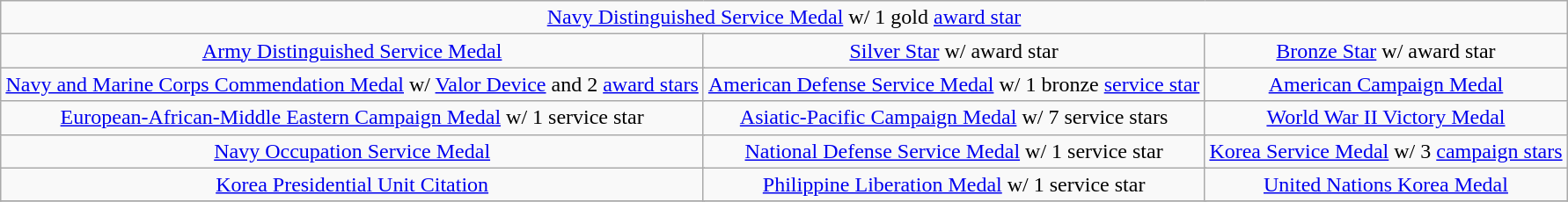<table class="wikitable" style="margin:1em auto; text-align:center;">
<tr>
<td colspan="9"><a href='#'>Navy Distinguished Service Medal</a> w/ 1 gold <a href='#'>award star</a></td>
</tr>
<tr>
<td colspan="3"><a href='#'>Army Distinguished Service Medal</a></td>
<td colspan="3"><a href='#'>Silver Star</a> w/ award star</td>
<td colspan="3"><a href='#'>Bronze Star</a> w/ award star</td>
</tr>
<tr>
<td colspan="3"><a href='#'>Navy and Marine Corps Commendation Medal</a> w/ <a href='#'>Valor Device</a> and 2 <a href='#'>award stars</a></td>
<td colspan="3"><a href='#'>American Defense Service Medal</a> w/ 1 bronze <a href='#'>service star</a></td>
<td colspan="3"><a href='#'>American Campaign Medal</a></td>
</tr>
<tr>
<td colspan="3"><a href='#'>European-African-Middle Eastern Campaign Medal</a> w/ 1 service star</td>
<td colspan="3"><a href='#'>Asiatic-Pacific Campaign Medal</a> w/ 7 service stars</td>
<td colspan="3"><a href='#'>World War II Victory Medal</a></td>
</tr>
<tr>
<td colspan="3"><a href='#'>Navy Occupation Service Medal</a></td>
<td colspan="3"><a href='#'>National Defense Service Medal</a> w/ 1 service star</td>
<td colspan="3"><a href='#'>Korea Service Medal</a> w/ 3 <a href='#'>campaign stars</a></td>
</tr>
<tr>
<td colspan="3"><a href='#'>Korea Presidential Unit Citation</a></td>
<td colspan="3"><a href='#'>Philippine Liberation Medal</a> w/ 1 service star</td>
<td colspan="3"><a href='#'>United Nations Korea Medal</a></td>
</tr>
<tr>
</tr>
</table>
